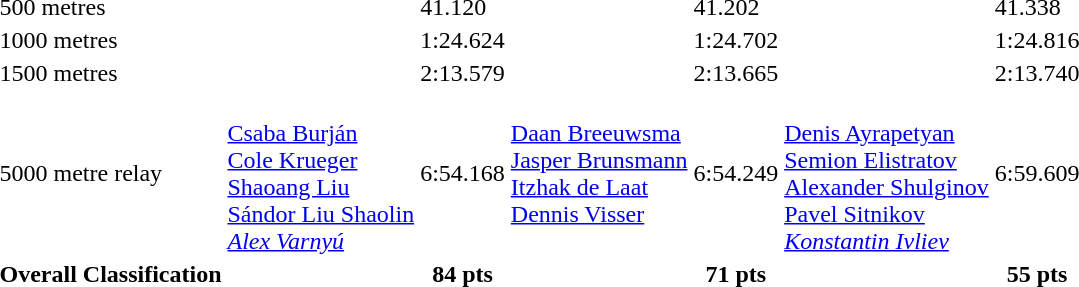<table>
<tr>
<td>500 metres</td>
<td></td>
<td>41.120</td>
<td></td>
<td>41.202</td>
<td></td>
<td>41.338</td>
</tr>
<tr>
<td>1000 metres</td>
<td></td>
<td>1:24.624</td>
<td></td>
<td>1:24.702</td>
<td></td>
<td>1:24.816</td>
</tr>
<tr>
<td>1500 metres</td>
<td></td>
<td>2:13.579</td>
<td></td>
<td>2:13.665</td>
<td></td>
<td>2:13.740</td>
</tr>
<tr>
<td>5000 metre relay</td>
<td><br><a href='#'>Csaba Burján</a><br><a href='#'>Cole Krueger</a><br><a href='#'>Shaoang Liu</a><br><a href='#'>Sándor Liu Shaolin</a><br><em><a href='#'>Alex Varnyú</a></em></td>
<td>6:54.168</td>
<td valign=top><br><a href='#'>Daan Breeuwsma</a><br><a href='#'>Jasper Brunsmann</a><br><a href='#'>Itzhak de Laat</a><br><a href='#'>Dennis Visser</a></td>
<td>6:54.249</td>
<td><br><a href='#'>Denis Ayrapetyan</a><br><a href='#'>Semion Elistratov</a><br><a href='#'>Alexander Shulginov</a><br><a href='#'>Pavel Sitnikov</a><br><em><a href='#'>Konstantin Ivliev</a></em></td>
<td>6:59.609</td>
</tr>
<tr>
<th>Overall Classification</th>
<th></th>
<th>84 pts</th>
<th></th>
<th>71 pts</th>
<th></th>
<th>55 pts</th>
</tr>
</table>
